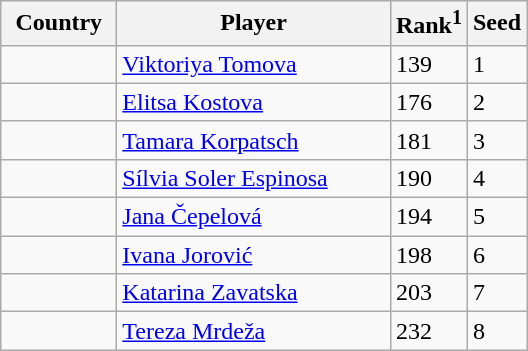<table class="sortable wikitable">
<tr>
<th width="70">Country</th>
<th width="175">Player</th>
<th>Rank<sup>1</sup></th>
<th>Seed</th>
</tr>
<tr>
<td></td>
<td><a href='#'>Viktoriya Tomova</a></td>
<td>139</td>
<td>1</td>
</tr>
<tr>
<td></td>
<td><a href='#'>Elitsa Kostova</a></td>
<td>176</td>
<td>2</td>
</tr>
<tr>
<td></td>
<td><a href='#'>Tamara Korpatsch</a></td>
<td>181</td>
<td>3</td>
</tr>
<tr>
<td></td>
<td><a href='#'>Sílvia Soler Espinosa</a></td>
<td>190</td>
<td>4</td>
</tr>
<tr>
<td></td>
<td><a href='#'>Jana Čepelová</a></td>
<td>194</td>
<td>5</td>
</tr>
<tr>
<td></td>
<td><a href='#'>Ivana Jorović</a></td>
<td>198</td>
<td>6</td>
</tr>
<tr>
<td></td>
<td><a href='#'>Katarina Zavatska</a></td>
<td>203</td>
<td>7</td>
</tr>
<tr>
<td></td>
<td><a href='#'>Tereza Mrdeža</a></td>
<td>232</td>
<td>8</td>
</tr>
</table>
